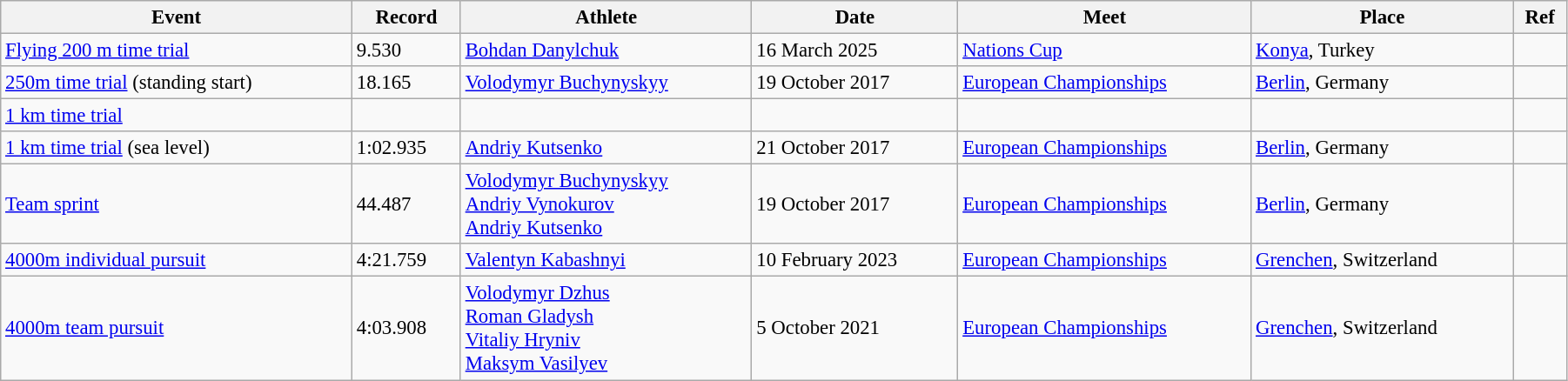<table class="wikitable" style="font-size:95%; width: 95%;">
<tr>
<th>Event</th>
<th>Record</th>
<th>Athlete</th>
<th>Date</th>
<th>Meet</th>
<th>Place</th>
<th>Ref</th>
</tr>
<tr>
<td><a href='#'>Flying 200 m time trial</a></td>
<td>9.530</td>
<td><a href='#'>Bohdan Danylchuk</a></td>
<td>16 March 2025</td>
<td><a href='#'>Nations Cup</a></td>
<td><a href='#'>Konya</a>, Turkey</td>
<td></td>
</tr>
<tr>
<td><a href='#'>250m time trial</a> (standing start)</td>
<td>18.165</td>
<td><a href='#'>Volodymyr Buchynyskyy</a></td>
<td>19 October 2017</td>
<td><a href='#'>European Championships</a></td>
<td><a href='#'>Berlin</a>, Germany</td>
<td></td>
</tr>
<tr>
<td><a href='#'>1 km time trial</a></td>
<td></td>
<td></td>
<td></td>
<td></td>
<td></td>
<td></td>
</tr>
<tr>
<td><a href='#'>1 km time trial</a> (sea level)</td>
<td>1:02.935</td>
<td><a href='#'>Andriy Kutsenko</a></td>
<td>21 October 2017</td>
<td><a href='#'>European Championships</a></td>
<td><a href='#'>Berlin</a>, Germany</td>
<td></td>
</tr>
<tr>
<td><a href='#'>Team sprint</a></td>
<td>44.487</td>
<td><a href='#'>Volodymyr Buchynyskyy</a><br><a href='#'>Andriy Vynokurov</a><br><a href='#'>Andriy Kutsenko</a></td>
<td>19 October 2017</td>
<td><a href='#'>European Championships</a></td>
<td><a href='#'>Berlin</a>, Germany</td>
<td></td>
</tr>
<tr>
<td><a href='#'>4000m individual pursuit</a></td>
<td>4:21.759</td>
<td><a href='#'>Valentyn Kabashnyi</a></td>
<td>10 February 2023</td>
<td><a href='#'>European Championships</a></td>
<td><a href='#'>Grenchen</a>, Switzerland</td>
<td></td>
</tr>
<tr>
<td><a href='#'>4000m team pursuit</a></td>
<td>4:03.908</td>
<td><a href='#'>Volodymyr Dzhus</a><br><a href='#'>Roman Gladysh</a><br><a href='#'>Vitaliy Hryniv</a><br><a href='#'>Maksym Vasilyev</a></td>
<td>5 October 2021</td>
<td><a href='#'>European Championships</a></td>
<td><a href='#'>Grenchen</a>, Switzerland</td>
<td></td>
</tr>
</table>
